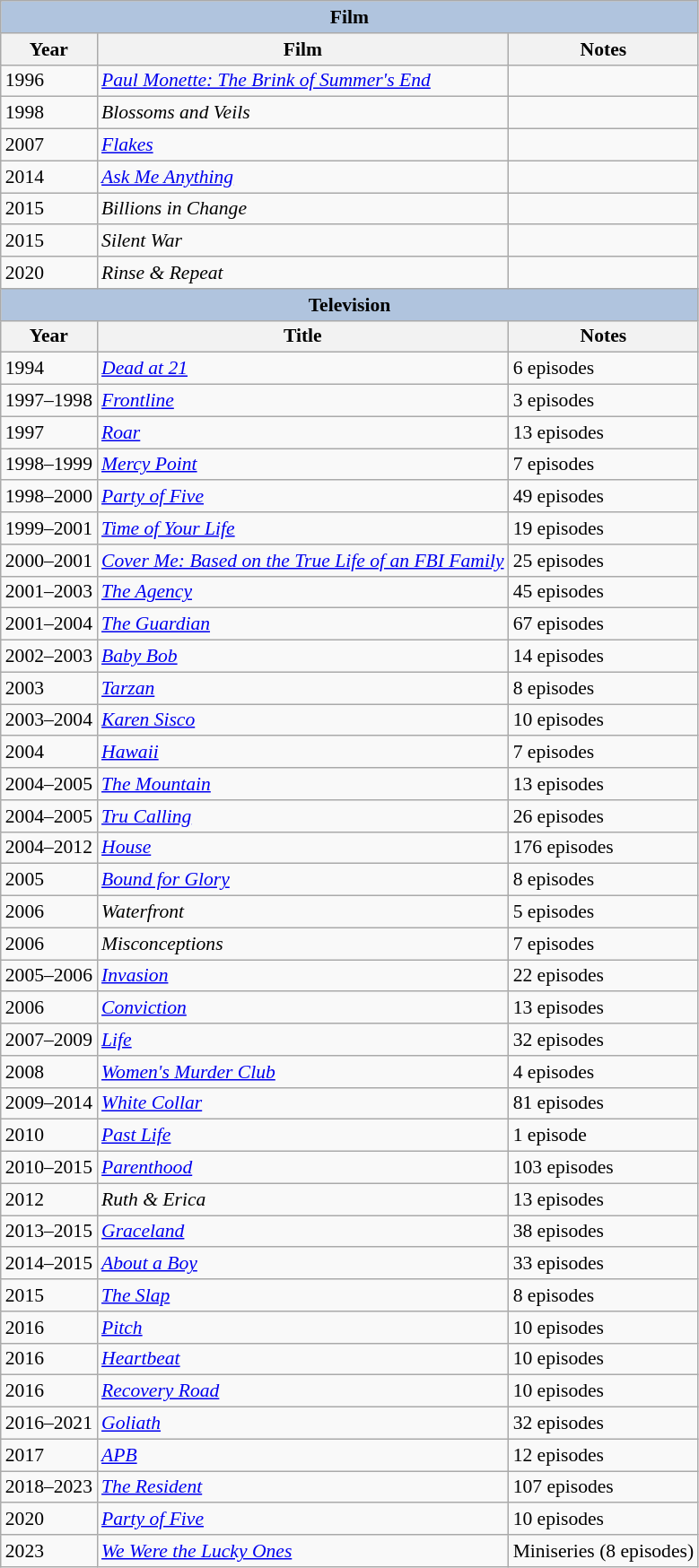<table class="wikitable" style="font-size: 90%;">
<tr>
<th colspan="4" style="background: LightSteelBlue;">Film</th>
</tr>
<tr>
<th>Year</th>
<th>Film</th>
<th>Notes</th>
</tr>
<tr>
<td>1996</td>
<td><em><a href='#'>Paul Monette: The Brink of Summer's End</a></em></td>
</tr>
<tr>
<td>1998</td>
<td><em>Blossoms and Veils</em></td>
<td></td>
</tr>
<tr>
<td>2007</td>
<td><em><a href='#'>Flakes</a></em></td>
<td></td>
</tr>
<tr>
<td>2014</td>
<td><em><a href='#'>Ask Me Anything</a></em></td>
<td></td>
</tr>
<tr>
<td>2015</td>
<td><em>Billions in Change</em></td>
<td></td>
</tr>
<tr>
<td>2015</td>
<td><em>Silent War</em></td>
<td></td>
</tr>
<tr>
<td>2020</td>
<td><em>Rinse & Repeat</em></td>
<td></td>
</tr>
<tr>
<th colspan="4" style="background: LightSteelBlue;">Television</th>
</tr>
<tr>
<th>Year</th>
<th>Title</th>
<th>Notes</th>
</tr>
<tr>
<td>1994</td>
<td><em><a href='#'>Dead at 21</a></em></td>
<td>6 episodes</td>
</tr>
<tr>
<td>1997–1998</td>
<td><em><a href='#'>Frontline</a></em></td>
<td>3 episodes</td>
</tr>
<tr>
<td>1997</td>
<td><em><a href='#'>Roar</a></em></td>
<td>13 episodes</td>
</tr>
<tr>
<td>1998–1999</td>
<td><em><a href='#'>Mercy Point</a></em></td>
<td>7 episodes</td>
</tr>
<tr>
<td>1998–2000</td>
<td><em><a href='#'>Party of Five</a></em></td>
<td>49 episodes</td>
</tr>
<tr>
<td>1999–2001</td>
<td><em><a href='#'>Time of Your Life</a></em></td>
<td>19 episodes</td>
</tr>
<tr>
<td>2000–2001</td>
<td><em><a href='#'>Cover Me: Based on the True Life of an FBI Family</a></em></td>
<td>25 episodes</td>
</tr>
<tr>
<td>2001–2003</td>
<td><em><a href='#'>The Agency</a></em></td>
<td>45 episodes</td>
</tr>
<tr>
<td>2001–2004</td>
<td><em><a href='#'>The Guardian</a></em></td>
<td>67 episodes</td>
</tr>
<tr>
<td>2002–2003</td>
<td><em><a href='#'>Baby Bob</a></em></td>
<td>14 episodes</td>
</tr>
<tr>
<td>2003</td>
<td><em><a href='#'>Tarzan</a></em></td>
<td>8 episodes</td>
</tr>
<tr>
<td>2003–2004</td>
<td><em><a href='#'>Karen Sisco</a></em></td>
<td>10 episodes</td>
</tr>
<tr>
<td>2004</td>
<td><em><a href='#'>Hawaii</a></em></td>
<td>7 episodes</td>
</tr>
<tr>
<td>2004–2005</td>
<td><em><a href='#'>The Mountain</a></em></td>
<td>13 episodes</td>
</tr>
<tr>
<td>2004–2005</td>
<td><em><a href='#'>Tru Calling</a></em></td>
<td>26 episodes</td>
</tr>
<tr>
<td>2004–2012</td>
<td><em><a href='#'>House</a></em></td>
<td>176 episodes</td>
</tr>
<tr>
<td>2005</td>
<td><em><a href='#'>Bound for Glory</a></em></td>
<td>8 episodes</td>
</tr>
<tr>
<td>2006</td>
<td><em>Waterfront</em></td>
<td>5 episodes</td>
</tr>
<tr>
<td>2006</td>
<td><em>Misconceptions</em></td>
<td>7 episodes</td>
</tr>
<tr>
<td>2005–2006</td>
<td><em><a href='#'>Invasion</a></em></td>
<td>22 episodes</td>
</tr>
<tr>
<td>2006</td>
<td><em><a href='#'>Conviction</a></em></td>
<td>13 episodes</td>
</tr>
<tr>
<td>2007–2009</td>
<td><em><a href='#'>Life</a></em></td>
<td>32 episodes</td>
</tr>
<tr>
<td>2008</td>
<td><em><a href='#'>Women's Murder Club</a></em></td>
<td>4 episodes</td>
</tr>
<tr>
<td>2009–2014</td>
<td><em><a href='#'>White Collar</a></em></td>
<td>81 episodes</td>
</tr>
<tr>
<td>2010</td>
<td><em><a href='#'>Past Life</a></em></td>
<td>1 episode</td>
</tr>
<tr>
<td>2010–2015</td>
<td><em><a href='#'>Parenthood</a></em></td>
<td>103 episodes</td>
</tr>
<tr>
<td>2012</td>
<td><em>Ruth & Erica</em></td>
<td>13 episodes</td>
</tr>
<tr>
<td>2013–2015</td>
<td><em><a href='#'>Graceland</a></em></td>
<td>38 episodes</td>
</tr>
<tr>
<td>2014–2015</td>
<td><em><a href='#'>About a Boy</a></em></td>
<td>33 episodes</td>
</tr>
<tr>
<td>2015</td>
<td><em><a href='#'>The Slap</a></em></td>
<td>8 episodes</td>
</tr>
<tr>
<td>2016</td>
<td><em><a href='#'>Pitch</a></em></td>
<td>10 episodes</td>
</tr>
<tr>
<td>2016</td>
<td><em><a href='#'>Heartbeat</a></em></td>
<td>10 episodes</td>
</tr>
<tr>
<td>2016</td>
<td><em><a href='#'>Recovery Road</a></em></td>
<td>10 episodes</td>
</tr>
<tr>
<td>2016–2021</td>
<td><em><a href='#'>Goliath</a></em></td>
<td>32 episodes</td>
</tr>
<tr>
<td>2017</td>
<td><em><a href='#'>APB</a></em></td>
<td>12 episodes</td>
</tr>
<tr>
<td>2018–2023</td>
<td><em><a href='#'>The Resident</a></em></td>
<td>107 episodes</td>
</tr>
<tr>
<td>2020</td>
<td><em><a href='#'>Party of Five</a></em></td>
<td>10 episodes</td>
</tr>
<tr>
<td>2023</td>
<td><em><a href='#'>We Were the Lucky Ones</a></em></td>
<td>Miniseries (8 episodes)</td>
</tr>
</table>
